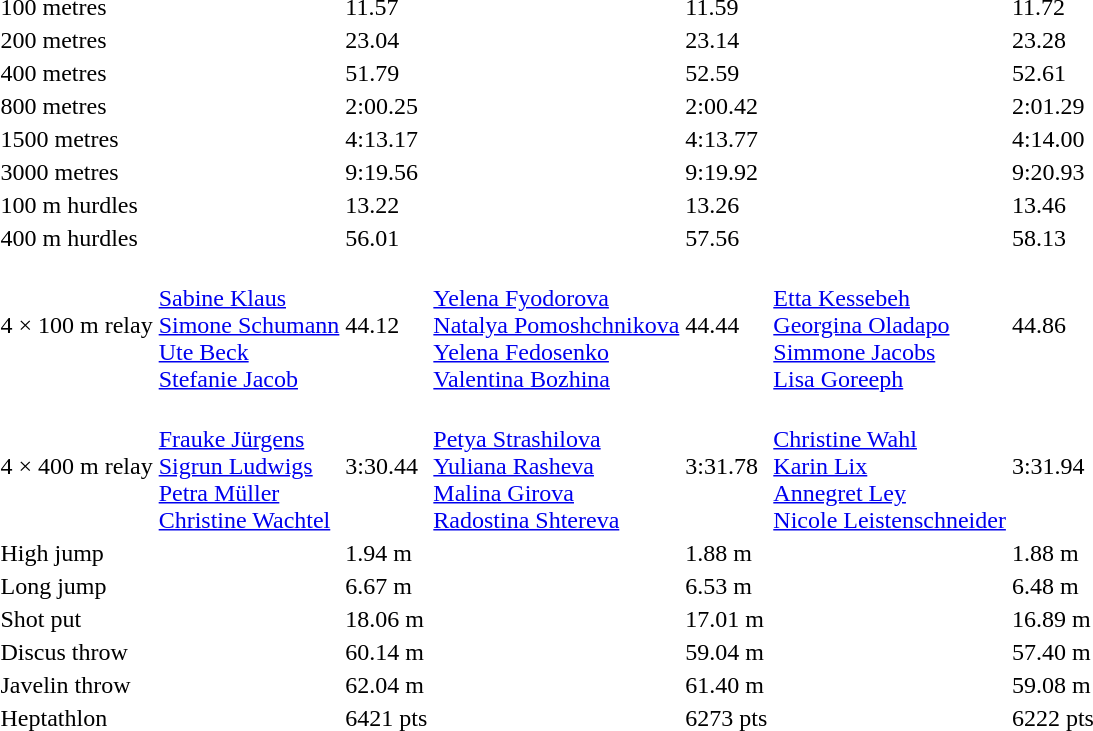<table>
<tr>
<td>100 metres</td>
<td></td>
<td>11.57</td>
<td></td>
<td>11.59</td>
<td></td>
<td>11.72</td>
</tr>
<tr>
<td>200 metres</td>
<td></td>
<td>23.04</td>
<td></td>
<td>23.14</td>
<td></td>
<td>23.28</td>
</tr>
<tr>
<td>400 metres</td>
<td></td>
<td>51.79</td>
<td></td>
<td>52.59</td>
<td></td>
<td>52.61</td>
</tr>
<tr>
<td>800 metres</td>
<td></td>
<td>2:00.25</td>
<td></td>
<td>2:00.42</td>
<td></td>
<td>2:01.29</td>
</tr>
<tr>
<td>1500 metres</td>
<td></td>
<td>4:13.17</td>
<td></td>
<td>4:13.77</td>
<td></td>
<td>4:14.00</td>
</tr>
<tr>
<td>3000 metres</td>
<td></td>
<td>9:19.56</td>
<td></td>
<td>9:19.92</td>
<td></td>
<td>9:20.93</td>
</tr>
<tr>
<td>100 m hurdles</td>
<td></td>
<td>13.22</td>
<td></td>
<td>13.26</td>
<td></td>
<td>13.46</td>
</tr>
<tr>
<td>400 m hurdles</td>
<td></td>
<td>56.01</td>
<td></td>
<td>57.56</td>
<td></td>
<td>58.13</td>
</tr>
<tr>
<td>4 × 100 m relay</td>
<td><br><a href='#'>Sabine Klaus</a><br><a href='#'>Simone Schumann</a><br><a href='#'>Ute Beck</a><br><a href='#'>Stefanie Jacob</a></td>
<td>44.12</td>
<td><br><a href='#'>Yelena Fyodorova</a><br><a href='#'>Natalya Pomoshchnikova</a><br><a href='#'>Yelena Fedosenko</a><br><a href='#'>Valentina Bozhina</a></td>
<td>44.44</td>
<td><br><a href='#'>Etta Kessebeh</a><br><a href='#'>Georgina Oladapo</a><br><a href='#'>Simmone Jacobs</a><br><a href='#'>Lisa Goreeph</a></td>
<td>44.86</td>
</tr>
<tr>
<td>4 × 400 m relay</td>
<td><br><a href='#'>Frauke Jürgens</a><br><a href='#'>Sigrun Ludwigs</a><br><a href='#'>Petra Müller</a><br><a href='#'>Christine Wachtel</a></td>
<td>3:30.44</td>
<td><br><a href='#'>Petya Strashilova</a><br><a href='#'>Yuliana Rasheva</a><br><a href='#'>Malina Girova</a><br><a href='#'>Radostina Shtereva</a></td>
<td>3:31.78</td>
<td><br><a href='#'>Christine Wahl</a><br><a href='#'>Karin Lix</a><br><a href='#'>Annegret Ley</a><br><a href='#'>Nicole Leistenschneider</a></td>
<td>3:31.94</td>
</tr>
<tr>
<td>High jump</td>
<td></td>
<td>1.94 m</td>
<td></td>
<td>1.88 m</td>
<td></td>
<td>1.88 m</td>
</tr>
<tr>
<td>Long jump</td>
<td></td>
<td>6.67 m</td>
<td></td>
<td>6.53 m</td>
<td></td>
<td>6.48 m</td>
</tr>
<tr>
<td>Shot put</td>
<td></td>
<td>18.06 m</td>
<td></td>
<td>17.01 m</td>
<td></td>
<td>16.89 m</td>
</tr>
<tr>
<td>Discus throw</td>
<td></td>
<td>60.14 m</td>
<td></td>
<td>59.04 m</td>
<td></td>
<td>57.40 m</td>
</tr>
<tr>
<td>Javelin throw</td>
<td></td>
<td>62.04 m</td>
<td></td>
<td>61.40 m</td>
<td></td>
<td>59.08 m</td>
</tr>
<tr>
<td>Heptathlon</td>
<td></td>
<td>6421 pts</td>
<td></td>
<td>6273 pts</td>
<td></td>
<td>6222 pts</td>
</tr>
</table>
